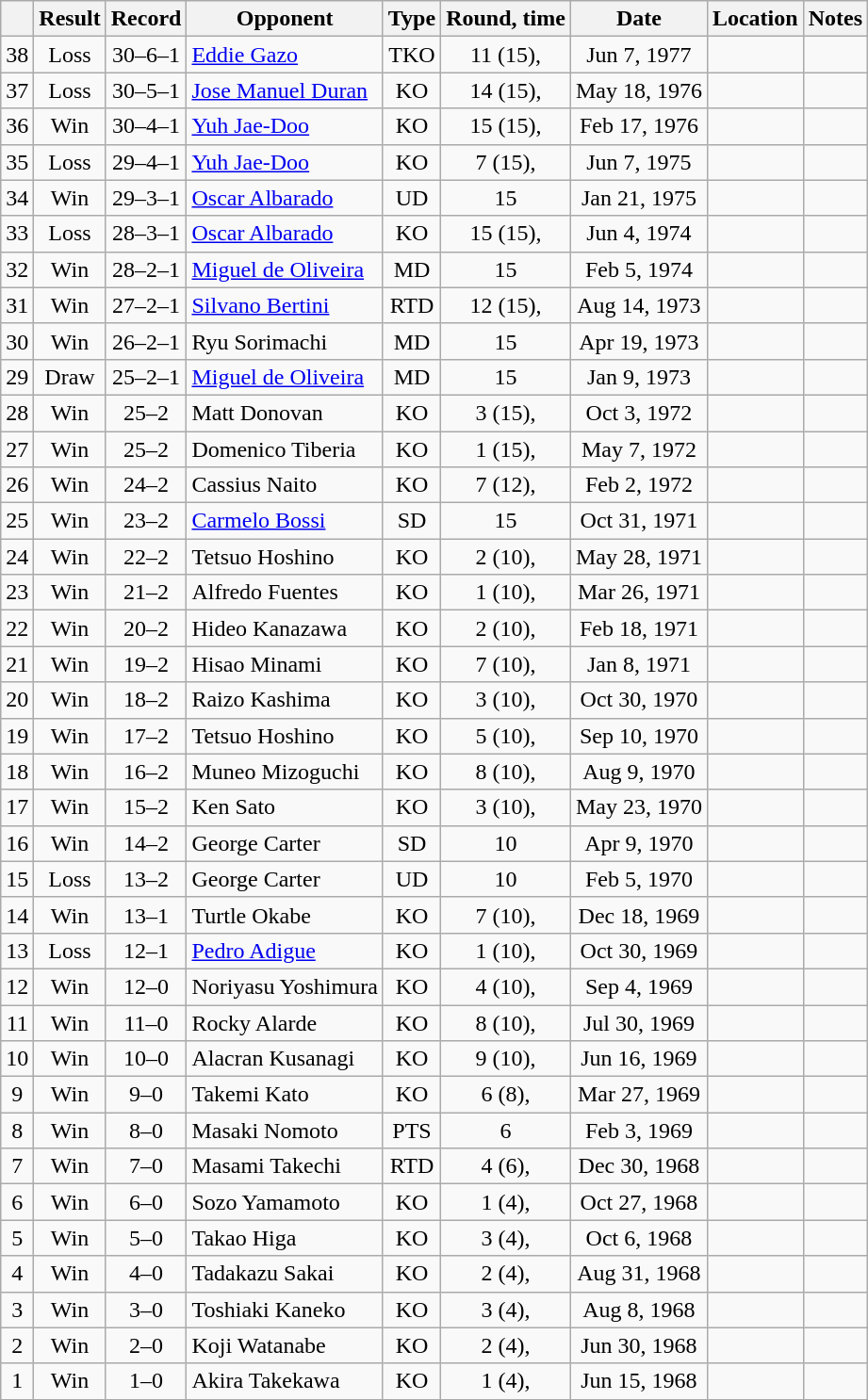<table class="wikitable" style="text-align:center">
<tr>
<th></th>
<th>Result</th>
<th>Record</th>
<th>Opponent</th>
<th>Type</th>
<th>Round, time</th>
<th>Date</th>
<th>Location</th>
<th>Notes</th>
</tr>
<tr>
<td>38</td>
<td>Loss</td>
<td>30–6–1</td>
<td align=left><a href='#'>Eddie Gazo</a></td>
<td>TKO</td>
<td>11 (15), </td>
<td>Jun 7, 1977</td>
<td align=left></td>
<td align=left></td>
</tr>
<tr>
<td>37</td>
<td>Loss</td>
<td>30–5–1</td>
<td align=left><a href='#'>Jose Manuel Duran</a></td>
<td>KO</td>
<td>14 (15), </td>
<td>May 18, 1976</td>
<td align=left></td>
<td align=left></td>
</tr>
<tr>
<td>36</td>
<td>Win</td>
<td>30–4–1</td>
<td align=left><a href='#'>Yuh Jae-Doo</a></td>
<td>KO</td>
<td>15 (15), </td>
<td>Feb 17, 1976</td>
<td align=left></td>
<td align=left></td>
</tr>
<tr>
<td>35</td>
<td>Loss</td>
<td>29–4–1</td>
<td align=left><a href='#'>Yuh Jae-Doo</a></td>
<td>KO</td>
<td>7 (15), </td>
<td>Jun 7, 1975</td>
<td align=left></td>
<td align=left></td>
</tr>
<tr>
<td>34</td>
<td>Win</td>
<td>29–3–1</td>
<td align=left><a href='#'>Oscar Albarado</a></td>
<td>UD</td>
<td>15</td>
<td>Jan 21, 1975</td>
<td align=left></td>
<td align=left></td>
</tr>
<tr>
<td>33</td>
<td>Loss</td>
<td>28–3–1</td>
<td align=left><a href='#'>Oscar Albarado</a></td>
<td>KO</td>
<td>15 (15), </td>
<td>Jun 4, 1974</td>
<td align=left></td>
<td align=left></td>
</tr>
<tr>
<td>32</td>
<td>Win</td>
<td>28–2–1</td>
<td align=left><a href='#'>Miguel de Oliveira</a></td>
<td>MD</td>
<td>15</td>
<td>Feb 5, 1974</td>
<td align=left></td>
<td align=left></td>
</tr>
<tr>
<td>31</td>
<td>Win</td>
<td>27–2–1</td>
<td align=left><a href='#'>Silvano Bertini</a></td>
<td>RTD</td>
<td>12 (15), </td>
<td>Aug 14, 1973</td>
<td align=left></td>
<td align=left></td>
</tr>
<tr>
<td>30</td>
<td>Win</td>
<td>26–2–1</td>
<td align=left>Ryu Sorimachi</td>
<td>MD</td>
<td>15</td>
<td>Apr 19, 1973</td>
<td align=left></td>
<td align=left></td>
</tr>
<tr>
<td>29</td>
<td>Draw</td>
<td>25–2–1</td>
<td align=left><a href='#'>Miguel de Oliveira</a></td>
<td>MD</td>
<td>15</td>
<td>Jan 9, 1973</td>
<td align=left></td>
<td align=left></td>
</tr>
<tr>
<td>28</td>
<td>Win</td>
<td>25–2</td>
<td align=left>Matt Donovan</td>
<td>KO</td>
<td>3 (15), </td>
<td>Oct 3, 1972</td>
<td align=left></td>
<td align=left></td>
</tr>
<tr>
<td>27</td>
<td>Win</td>
<td>25–2</td>
<td align=left>Domenico Tiberia</td>
<td>KO</td>
<td>1 (15), </td>
<td>May 7, 1972</td>
<td align=left></td>
<td align=left></td>
</tr>
<tr>
<td>26</td>
<td>Win</td>
<td>24–2</td>
<td align=left>Cassius Naito</td>
<td>KO</td>
<td>7 (12), </td>
<td>Feb 2, 1972</td>
<td align=left></td>
<td></td>
</tr>
<tr>
<td>25</td>
<td>Win</td>
<td>23–2</td>
<td align=left><a href='#'>Carmelo Bossi</a></td>
<td>SD</td>
<td>15</td>
<td>Oct 31, 1971</td>
<td align=left></td>
<td align=left></td>
</tr>
<tr>
<td>24</td>
<td>Win</td>
<td>22–2</td>
<td align=left>Tetsuo Hoshino</td>
<td>KO</td>
<td>2 (10), </td>
<td>May 28, 1971</td>
<td align=left></td>
<td align=left></td>
</tr>
<tr>
<td>23</td>
<td>Win</td>
<td>21–2</td>
<td align=left>Alfredo Fuentes</td>
<td>KO</td>
<td>1 (10), </td>
<td>Mar 26, 1971</td>
<td align=left></td>
<td></td>
</tr>
<tr>
<td>22</td>
<td>Win</td>
<td>20–2</td>
<td align=left>Hideo Kanazawa</td>
<td>KO</td>
<td>2 (10), </td>
<td>Feb 18, 1971</td>
<td align=left></td>
<td></td>
</tr>
<tr>
<td>21</td>
<td>Win</td>
<td>19–2</td>
<td align=left>Hisao Minami</td>
<td>KO</td>
<td>7 (10), </td>
<td>Jan 8, 1971</td>
<td align=left></td>
<td align=left></td>
</tr>
<tr>
<td>20</td>
<td>Win</td>
<td>18–2</td>
<td align=left>Raizo Kashima</td>
<td>KO</td>
<td>3 (10), </td>
<td>Oct 30, 1970</td>
<td align=left></td>
<td align=left></td>
</tr>
<tr>
<td>19</td>
<td>Win</td>
<td>17–2</td>
<td align=left>Tetsuo Hoshino</td>
<td>KO</td>
<td>5 (10), </td>
<td>Sep 10, 1970</td>
<td align=left></td>
<td align=left></td>
</tr>
<tr>
<td>18</td>
<td>Win</td>
<td>16–2</td>
<td align=left>Muneo Mizoguchi</td>
<td>KO</td>
<td>8 (10), </td>
<td>Aug 9, 1970</td>
<td align=left></td>
<td align=left></td>
</tr>
<tr>
<td>17</td>
<td>Win</td>
<td>15–2</td>
<td align=left>Ken Sato</td>
<td>KO</td>
<td>3 (10), </td>
<td>May 23, 1970</td>
<td align=left></td>
<td></td>
</tr>
<tr>
<td>16</td>
<td>Win</td>
<td>14–2</td>
<td align=left>George Carter</td>
<td>SD</td>
<td>10</td>
<td>Apr 9, 1970</td>
<td align=left></td>
<td align=left></td>
</tr>
<tr>
<td>15</td>
<td>Loss</td>
<td>13–2</td>
<td align=left>George Carter</td>
<td>UD</td>
<td>10</td>
<td>Feb 5, 1970</td>
<td align=left></td>
<td align=left></td>
</tr>
<tr>
<td>14</td>
<td>Win</td>
<td>13–1</td>
<td align=left>Turtle Okabe</td>
<td>KO</td>
<td>7 (10), </td>
<td>Dec 18, 1969</td>
<td align=left></td>
<td align=left></td>
</tr>
<tr>
<td>13</td>
<td>Loss</td>
<td>12–1</td>
<td align=left><a href='#'>Pedro Adigue</a></td>
<td>KO</td>
<td>1 (10), </td>
<td>Oct 30, 1969</td>
<td align=left></td>
<td></td>
</tr>
<tr>
<td>12</td>
<td>Win</td>
<td>12–0</td>
<td align=left>Noriyasu Yoshimura</td>
<td>KO</td>
<td>4 (10), </td>
<td>Sep 4, 1969</td>
<td align=left></td>
<td align=left></td>
</tr>
<tr>
<td>11</td>
<td>Win</td>
<td>11–0</td>
<td align=left>Rocky Alarde</td>
<td>KO</td>
<td>8 (10), </td>
<td>Jul 30, 1969</td>
<td align=left></td>
<td></td>
</tr>
<tr>
<td>10</td>
<td>Win</td>
<td>10–0</td>
<td align=left>Alacran Kusanagi</td>
<td>KO</td>
<td>9 (10), </td>
<td>Jun 16, 1969</td>
<td align=left></td>
<td></td>
</tr>
<tr>
<td>9</td>
<td>Win</td>
<td>9–0</td>
<td align=left>Takemi Kato</td>
<td>KO</td>
<td>6 (8), </td>
<td>Mar 27, 1969</td>
<td align=left></td>
<td></td>
</tr>
<tr>
<td>8</td>
<td>Win</td>
<td>8–0</td>
<td align=left>Masaki Nomoto</td>
<td>PTS</td>
<td>6</td>
<td>Feb 3, 1969</td>
<td align=left></td>
<td align=left></td>
</tr>
<tr>
<td>7</td>
<td>Win</td>
<td>7–0</td>
<td align=left>Masami Takechi</td>
<td>RTD</td>
<td>4 (6), </td>
<td>Dec 30, 1968</td>
<td align=left></td>
<td></td>
</tr>
<tr>
<td>6</td>
<td>Win</td>
<td>6–0</td>
<td align=left>Sozo Yamamoto</td>
<td>KO</td>
<td>1 (4), </td>
<td>Oct 27, 1968</td>
<td align=left></td>
<td></td>
</tr>
<tr>
<td>5</td>
<td>Win</td>
<td>5–0</td>
<td align=left>Takao Higa</td>
<td>KO</td>
<td>3 (4), </td>
<td>Oct 6, 1968</td>
<td align=left></td>
<td></td>
</tr>
<tr>
<td>4</td>
<td>Win</td>
<td>4–0</td>
<td align=left>Tadakazu Sakai</td>
<td>KO</td>
<td>2 (4), </td>
<td>Aug 31, 1968</td>
<td align=left></td>
<td></td>
</tr>
<tr>
<td>3</td>
<td>Win</td>
<td>3–0</td>
<td align=left>Toshiaki Kaneko</td>
<td>KO</td>
<td>3 (4), </td>
<td>Aug 8, 1968</td>
<td align=left></td>
<td></td>
</tr>
<tr>
<td>2</td>
<td>Win</td>
<td>2–0</td>
<td align=left>Koji Watanabe</td>
<td>KO</td>
<td>2 (4), </td>
<td>Jun 30, 1968</td>
<td align=left></td>
<td></td>
</tr>
<tr>
<td>1</td>
<td>Win</td>
<td>1–0</td>
<td align=left>Akira Takekawa</td>
<td>KO</td>
<td>1 (4), </td>
<td>Jun 15, 1968</td>
<td align=left></td>
<td></td>
</tr>
</table>
